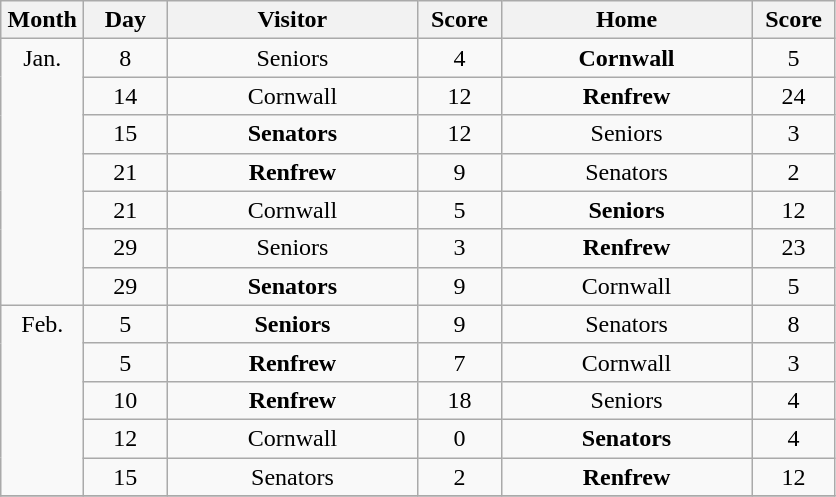<table class="wikitable" style="text-align:center;">
<tr>
<th style="width:3em">Month</th>
<th style="width:3em">Day</th>
<th style="width:10em">Visitor</th>
<th style="width:3em">Score</th>
<th style="width:10em">Home</th>
<th style="width:3em">Score</th>
</tr>
<tr>
<td rowspan=7 valign=top>Jan.</td>
<td>8</td>
<td>Seniors</td>
<td>4</td>
<td><strong>Cornwall</strong></td>
<td>5</td>
</tr>
<tr>
<td>14</td>
<td>Cornwall</td>
<td>12</td>
<td><strong>Renfrew</strong></td>
<td>24</td>
</tr>
<tr>
<td>15</td>
<td><strong>Senators </strong></td>
<td>12</td>
<td>Seniors</td>
<td>3</td>
</tr>
<tr>
<td>21</td>
<td><strong>Renfrew</strong></td>
<td>9</td>
<td>Senators</td>
<td>2</td>
</tr>
<tr>
<td>21</td>
<td>Cornwall</td>
<td>5</td>
<td><strong>Seniors</strong></td>
<td>12</td>
</tr>
<tr>
<td>29</td>
<td>Seniors</td>
<td>3</td>
<td><strong>Renfrew</strong></td>
<td>23</td>
</tr>
<tr>
<td>29</td>
<td><strong>Senators</strong></td>
<td>9</td>
<td>Cornwall</td>
<td>5</td>
</tr>
<tr>
<td rowspan=5 valign=top>Feb.</td>
<td>5</td>
<td><strong>Seniors</strong></td>
<td>9</td>
<td>Senators</td>
<td>8</td>
</tr>
<tr>
<td>5</td>
<td><strong>Renfrew</strong></td>
<td>7</td>
<td>Cornwall</td>
<td>3</td>
</tr>
<tr>
<td>10</td>
<td><strong>Renfrew</strong></td>
<td>18</td>
<td>Seniors</td>
<td>4</td>
</tr>
<tr>
<td>12</td>
<td>Cornwall</td>
<td>0</td>
<td><strong>Senators</strong></td>
<td>4</td>
</tr>
<tr>
<td>15</td>
<td>Senators</td>
<td>2</td>
<td><strong>Renfrew</strong></td>
<td>12</td>
</tr>
<tr>
</tr>
</table>
